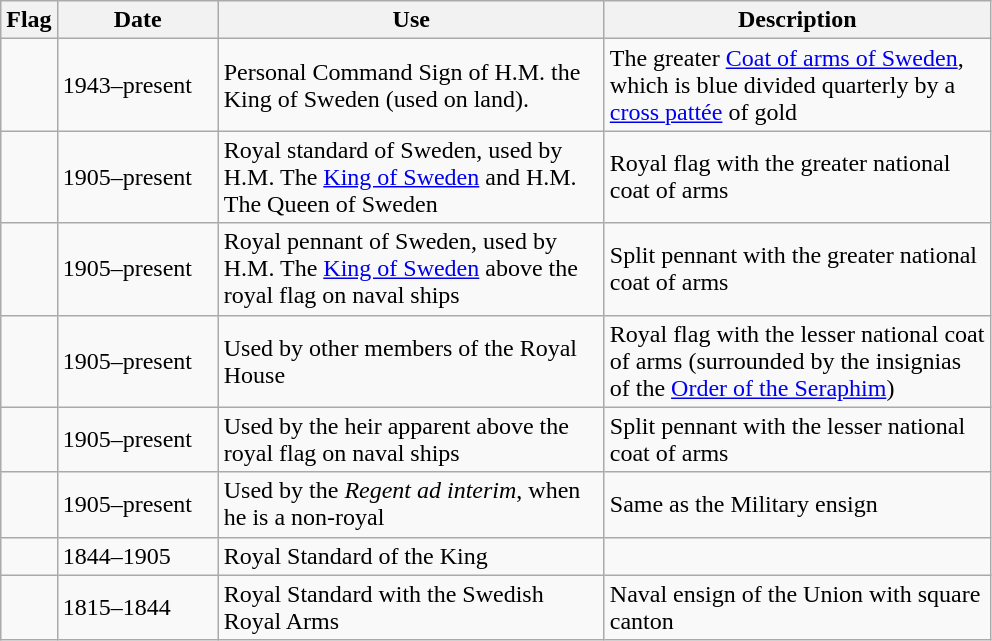<table class="wikitable">
<tr>
<th>Flag</th>
<th width="100">Date</th>
<th width="250">Use</th>
<th width="250">Description</th>
</tr>
<tr>
<td></td>
<td>1943–present</td>
<td>Personal Command Sign of H.M. the King of Sweden (used on land).</td>
<td>The greater <a href='#'>Coat of arms of Sweden</a>, which is blue divided quarterly by a <a href='#'>cross pattée</a> of gold</td>
</tr>
<tr>
<td></td>
<td>1905–present</td>
<td>Royal standard of Sweden, used by H.M. The <a href='#'>King of Sweden</a> and H.M. The Queen of Sweden</td>
<td>Royal flag with the greater national coat of arms</td>
</tr>
<tr>
<td></td>
<td>1905–present</td>
<td>Royal pennant of Sweden, used by H.M. The <a href='#'>King of Sweden</a> above the royal flag on naval ships</td>
<td>Split pennant with the greater national coat of arms</td>
</tr>
<tr>
<td></td>
<td>1905–present</td>
<td>Used by other members of the Royal House</td>
<td>Royal flag with the lesser national coat of arms (surrounded by the insignias of the <a href='#'>Order of the Seraphim</a>)</td>
</tr>
<tr>
<td></td>
<td>1905–present</td>
<td>Used by the heir apparent above the royal flag on naval ships</td>
<td>Split pennant with the lesser national coat of arms</td>
</tr>
<tr>
<td></td>
<td>1905–present</td>
<td>Used by the <em>Regent ad interim</em>, when he is a non-royal</td>
<td>Same as the Military ensign</td>
</tr>
<tr>
<td></td>
<td>1844–1905</td>
<td>Royal Standard of the King</td>
<td></td>
</tr>
<tr>
<td></td>
<td>1815–1844</td>
<td>Royal Standard with the Swedish Royal Arms</td>
<td>Naval ensign of the Union with square canton</td>
</tr>
</table>
